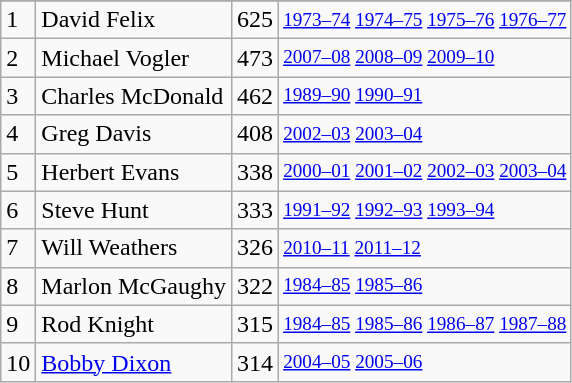<table class="wikitable">
<tr>
</tr>
<tr>
<td>1</td>
<td>David Felix</td>
<td>625</td>
<td style="font-size:80%;"><a href='#'>1973–74</a> <a href='#'>1974–75</a> <a href='#'>1975–76</a> <a href='#'>1976–77</a></td>
</tr>
<tr>
<td>2</td>
<td>Michael Vogler</td>
<td>473</td>
<td style="font-size:80%;"><a href='#'>2007–08</a> <a href='#'>2008–09</a> <a href='#'>2009–10</a></td>
</tr>
<tr>
<td>3</td>
<td>Charles McDonald</td>
<td>462</td>
<td style="font-size:80%;"><a href='#'>1989–90</a> <a href='#'>1990–91</a></td>
</tr>
<tr>
<td>4</td>
<td>Greg Davis</td>
<td>408</td>
<td style="font-size:80%;"><a href='#'>2002–03</a> <a href='#'>2003–04</a></td>
</tr>
<tr>
<td>5</td>
<td>Herbert Evans</td>
<td>338</td>
<td style="font-size:80%;"><a href='#'>2000–01</a> <a href='#'>2001–02</a> <a href='#'>2002–03</a> <a href='#'>2003–04</a></td>
</tr>
<tr>
<td>6</td>
<td>Steve Hunt</td>
<td>333</td>
<td style="font-size:80%;"><a href='#'>1991–92</a> <a href='#'>1992–93</a> <a href='#'>1993–94</a></td>
</tr>
<tr>
<td>7</td>
<td>Will Weathers</td>
<td>326</td>
<td style="font-size:80%;"><a href='#'>2010–11</a> <a href='#'>2011–12</a></td>
</tr>
<tr>
<td>8</td>
<td>Marlon McGaughy</td>
<td>322</td>
<td style="font-size:80%;"><a href='#'>1984–85</a> <a href='#'>1985–86</a></td>
</tr>
<tr>
<td>9</td>
<td>Rod Knight</td>
<td>315</td>
<td style="font-size:80%;"><a href='#'>1984–85</a> <a href='#'>1985–86</a> <a href='#'>1986–87</a> <a href='#'>1987–88</a></td>
</tr>
<tr>
<td>10</td>
<td><a href='#'>Bobby Dixon</a></td>
<td>314</td>
<td style="font-size:80%;"><a href='#'>2004–05</a> <a href='#'>2005–06</a></td>
</tr>
</table>
